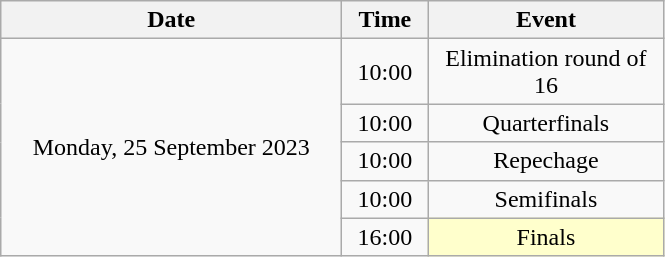<table class = "wikitable" style="text-align:center;">
<tr>
<th width=220>Date</th>
<th width=50>Time</th>
<th width=150>Event</th>
</tr>
<tr>
<td rowspan=5>Monday, 25 September 2023</td>
<td>10:00</td>
<td>Elimination round of 16</td>
</tr>
<tr>
<td>10:00</td>
<td>Quarterfinals</td>
</tr>
<tr>
<td>10:00</td>
<td>Repechage</td>
</tr>
<tr>
<td>10:00</td>
<td>Semifinals</td>
</tr>
<tr>
<td>16:00</td>
<td bgcolor=ffffcc>Finals</td>
</tr>
</table>
